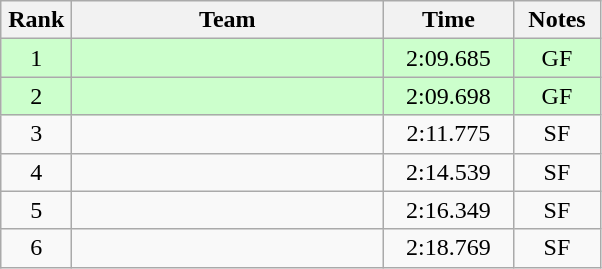<table class=wikitable style="text-align:center">
<tr>
<th width=40>Rank</th>
<th width=200>Team</th>
<th width=80>Time</th>
<th width=50>Notes</th>
</tr>
<tr bgcolor="#ccffcc">
<td>1</td>
<td align=left></td>
<td>2:09.685</td>
<td>GF</td>
</tr>
<tr bgcolor="#ccffcc">
<td>2</td>
<td align=left></td>
<td>2:09.698</td>
<td>GF</td>
</tr>
<tr>
<td>3</td>
<td align=left></td>
<td>2:11.775</td>
<td>SF</td>
</tr>
<tr>
<td>4</td>
<td align=left></td>
<td>2:14.539</td>
<td>SF</td>
</tr>
<tr>
<td>5</td>
<td align=left></td>
<td>2:16.349</td>
<td>SF</td>
</tr>
<tr>
<td>6</td>
<td align=left></td>
<td>2:18.769</td>
<td>SF</td>
</tr>
</table>
